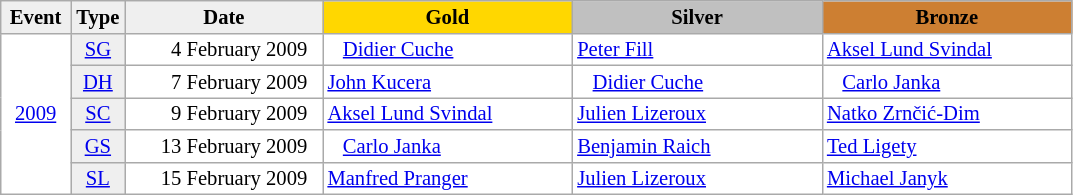<table class="wikitable plainrowheaders" style="background:#fff; font-size:86%; line-height:15px; border:grey solid 1px; border-collapse:collapse;">
<tr>
<th style="background-color: #EFEFEF;" width="40">Event</th>
<th style="background-color: #EFEFEF;" width="30">Type</th>
<th style="background-color: #EFEFEF;" width="125">Date</th>
<th style="background-color: #FFD700;" width="160">Gold</th>
<th style="background-color: #C0C0C0;" width="160">Silver</th>
<th style="background-color: #CD7F32;" width="160">Bronze</th>
</tr>
<tr>
<td align=center rowspan=5><a href='#'>2009</a></td>
<td align=center bgcolor=#EFEFEF><a href='#'>SG</a></td>
<td align=right>4 February 2009  </td>
<td>   <a href='#'>Didier Cuche</a></td>
<td> <a href='#'>Peter Fill</a></td>
<td> <a href='#'>Aksel Lund Svindal</a></td>
</tr>
<tr>
<td align=center bgcolor=#EFEFEF><a href='#'>DH</a></td>
<td align=right>7 February 2009  </td>
<td> <a href='#'>John Kucera</a></td>
<td>   <a href='#'>Didier Cuche</a></td>
<td>   <a href='#'>Carlo Janka</a></td>
</tr>
<tr>
<td align=center bgcolor=#EFEFEF><a href='#'>SC</a></td>
<td align=right>9 February 2009  </td>
<td> <a href='#'>Aksel Lund Svindal</a></td>
<td> <a href='#'>Julien Lizeroux</a></td>
<td> <a href='#'>Natko Zrnčić-Dim</a></td>
</tr>
<tr>
<td align=center bgcolor=#EFEFEF><a href='#'>GS</a></td>
<td align=right>13 February 2009  </td>
<td>   <a href='#'>Carlo Janka</a></td>
<td> <a href='#'>Benjamin Raich</a></td>
<td> <a href='#'>Ted Ligety</a></td>
</tr>
<tr>
<td align=center bgcolor=#EFEFEF><a href='#'>SL</a></td>
<td align=right>15 February 2009  </td>
<td> <a href='#'>Manfred Pranger</a></td>
<td> <a href='#'>Julien Lizeroux</a></td>
<td> <a href='#'>Michael Janyk</a></td>
</tr>
</table>
